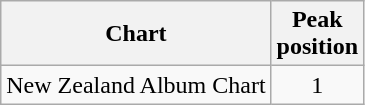<table class="wikitable sortable">
<tr>
<th>Chart</th>
<th>Peak<br>position</th>
</tr>
<tr>
<td>New Zealand Album Chart</td>
<td align="center">1</td>
</tr>
</table>
